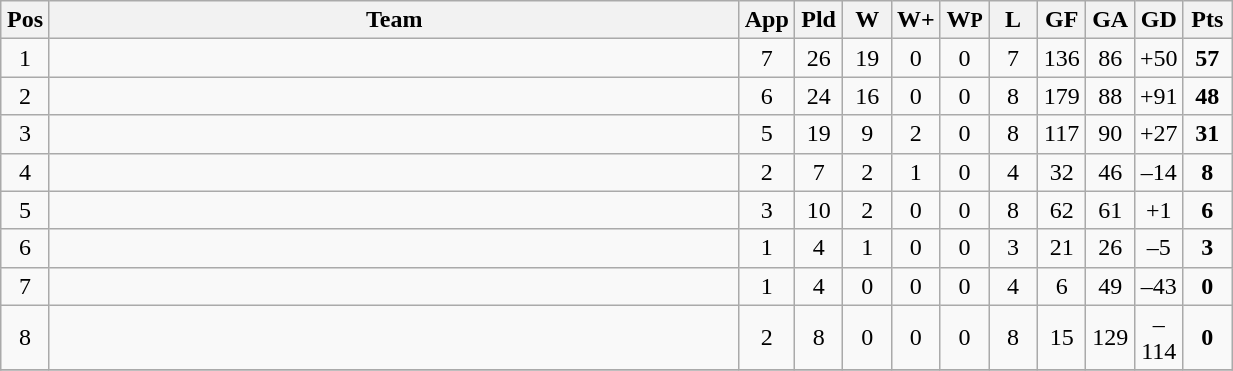<table class="wikitable sortable" width=65% style="text-align:center">
<tr>
<th width=25>Pos</th>
<th>Team</th>
<th width=25>App</th>
<th width=25>Pld</th>
<th width=25>W</th>
<th width=25>W+</th>
<th width=25>W<small>P</small></th>
<th width=25>L</th>
<th width=25>GF</th>
<th width=25>GA</th>
<th width=25>GD</th>
<th width=25>Pts</th>
</tr>
<tr>
<td>1</td>
<td style="text-align:left;"></td>
<td>7</td>
<td>26</td>
<td>19</td>
<td>0</td>
<td>0</td>
<td>7</td>
<td>136</td>
<td>86</td>
<td>+50</td>
<td><strong>57</strong></td>
</tr>
<tr>
<td>2</td>
<td style="text-align:left;"></td>
<td>6</td>
<td>24</td>
<td>16</td>
<td>0</td>
<td>0</td>
<td>8</td>
<td>179</td>
<td>88</td>
<td>+91</td>
<td><strong>48</strong></td>
</tr>
<tr>
<td>3</td>
<td style="text-align:left;"></td>
<td>5</td>
<td>19</td>
<td>9</td>
<td>2</td>
<td>0</td>
<td>8</td>
<td>117</td>
<td>90</td>
<td>+27</td>
<td><strong>31</strong></td>
</tr>
<tr>
<td>4</td>
<td style="text-align:left;"></td>
<td>2</td>
<td>7</td>
<td>2</td>
<td>1</td>
<td>0</td>
<td>4</td>
<td>32</td>
<td>46</td>
<td>–14</td>
<td><strong>8</strong></td>
</tr>
<tr>
<td>5</td>
<td style="text-align:left;"></td>
<td>3</td>
<td>10</td>
<td>2</td>
<td>0</td>
<td>0</td>
<td>8</td>
<td>62</td>
<td>61</td>
<td>+1</td>
<td><strong>6</strong></td>
</tr>
<tr>
<td>6</td>
<td style="text-align:left;"></td>
<td>1</td>
<td>4</td>
<td>1</td>
<td>0</td>
<td>0</td>
<td>3</td>
<td>21</td>
<td>26</td>
<td>–5</td>
<td><strong>3</strong></td>
</tr>
<tr>
<td>7</td>
<td style="text-align:left;"></td>
<td>1</td>
<td>4</td>
<td>0</td>
<td>0</td>
<td>0</td>
<td>4</td>
<td>6</td>
<td>49</td>
<td>–43</td>
<td><strong>0</strong></td>
</tr>
<tr>
<td>8</td>
<td style="text-align:left;"></td>
<td>2</td>
<td>8</td>
<td>0</td>
<td>0</td>
<td>0</td>
<td>8</td>
<td>15</td>
<td>129</td>
<td>–114</td>
<td><strong>0</strong></td>
</tr>
<tr>
</tr>
</table>
